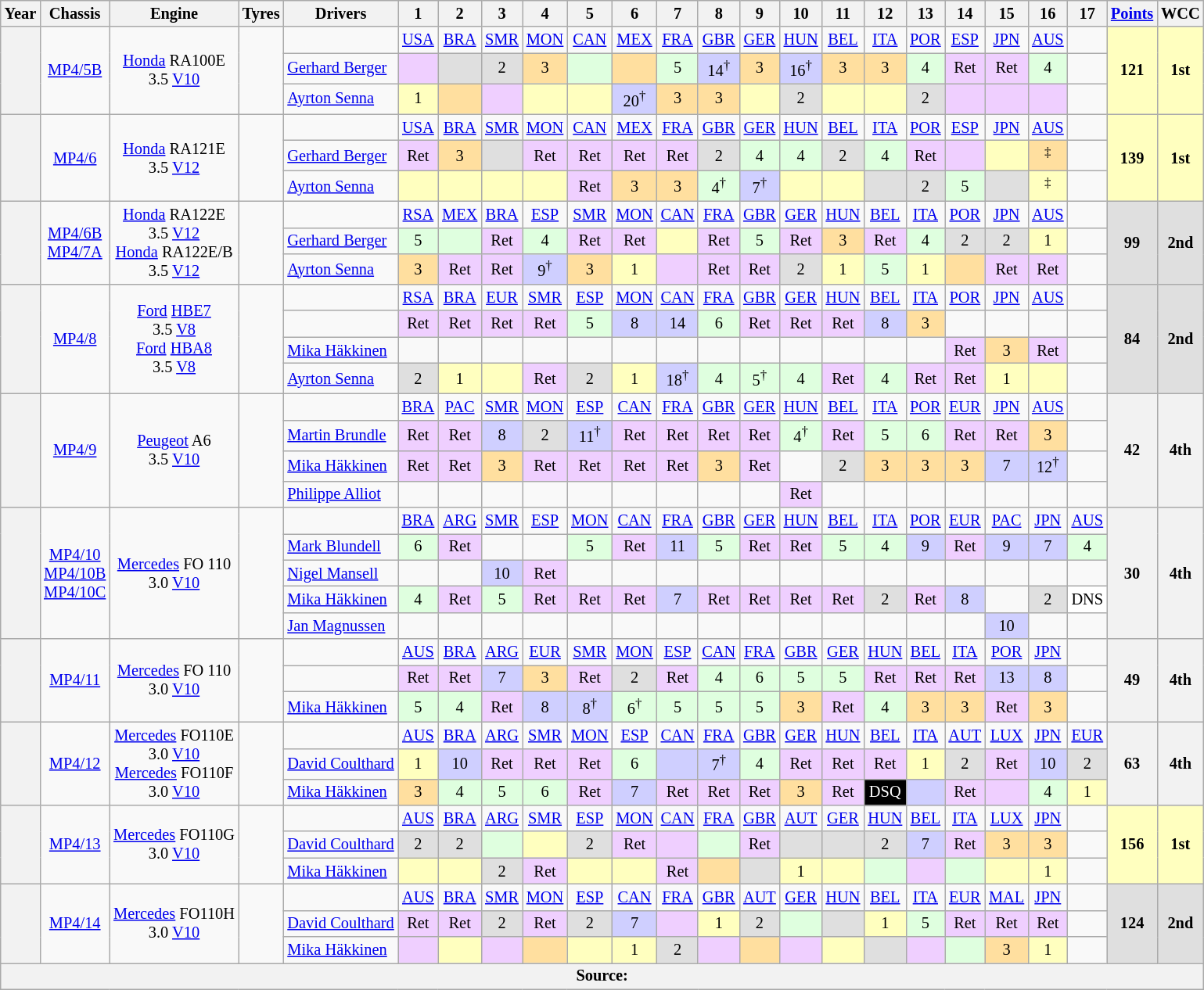<table class="wikitable" style="text-align:center; font-size:85%">
<tr>
<th>Year</th>
<th>Chassis</th>
<th>Engine</th>
<th>Tyres</th>
<th>Drivers</th>
<th>1</th>
<th>2</th>
<th>3</th>
<th>4</th>
<th>5</th>
<th>6</th>
<th>7</th>
<th>8</th>
<th>9</th>
<th>10</th>
<th>11</th>
<th>12</th>
<th>13</th>
<th>14</th>
<th>15</th>
<th>16</th>
<th>17</th>
<th><a href='#'>Points</a></th>
<th>WCC</th>
</tr>
<tr>
<th rowspan=3></th>
<td rowspan=3><a href='#'>MP4/5B</a></td>
<td rowspan=3><a href='#'>Honda</a> RA100E<br>3.5 <a href='#'>V10</a></td>
<td rowspan=3></td>
<td></td>
<td><a href='#'>USA</a></td>
<td><a href='#'>BRA</a></td>
<td><a href='#'>SMR</a></td>
<td><a href='#'>MON</a></td>
<td><a href='#'>CAN</a></td>
<td><a href='#'>MEX</a></td>
<td><a href='#'>FRA</a></td>
<td><a href='#'>GBR</a></td>
<td><a href='#'>GER</a></td>
<td><a href='#'>HUN</a></td>
<td><a href='#'>BEL</a></td>
<td><a href='#'>ITA</a></td>
<td><a href='#'>POR</a></td>
<td><a href='#'>ESP</a></td>
<td><a href='#'>JPN</a></td>
<td><a href='#'>AUS</a></td>
<td></td>
<td rowspan=3 style="background:#ffffbf"><strong>121</strong></td>
<td rowspan=3 style="background:#ffffbf"><strong>1st</strong></td>
</tr>
<tr>
<td align="left"> <a href='#'>Gerhard Berger</a></td>
<td style="background:#efcfff"></td>
<td style="background:#dfdfdf"></td>
<td style="background:#dfdfdf">2</td>
<td style="background:#ffdf9f">3</td>
<td style="background:#dfffdf"></td>
<td style="background:#ffdf9f"></td>
<td style="background:#dfffdf">5</td>
<td style="background:#cfcfff">14<sup>†</sup></td>
<td style="background:#ffdf9f">3</td>
<td style="background:#cfcfff">16<sup>†</sup></td>
<td style="background:#ffdf9f">3</td>
<td style="background:#ffdf9f">3</td>
<td style="background:#dfffdf">4</td>
<td style="background:#efcfff">Ret</td>
<td style="background:#efcfff">Ret</td>
<td style="background:#dfffdf">4</td>
<td></td>
</tr>
<tr>
<td align="left"> <a href='#'>Ayrton Senna</a></td>
<td style="background:#ffffbf">1</td>
<td style="background:#ffdf9f"></td>
<td style="background:#efcfff"></td>
<td style="background:#ffffbf"></td>
<td style="background:#ffffbf"></td>
<td style="background:#cfcfff">20<sup>†</sup></td>
<td style="background:#ffdf9f">3</td>
<td style="background:#ffdf9f">3</td>
<td style="background:#ffffbf"></td>
<td style="background:#dfdfdf">2</td>
<td style="background:#ffffbf"></td>
<td style="background:#ffffbf"></td>
<td style="background:#dfdfdf">2</td>
<td style="background:#efcfff"></td>
<td style="background:#efcfff"></td>
<td style="background:#efcfff"></td>
<td></td>
</tr>
<tr>
<th rowspan=3></th>
<td rowspan=3><a href='#'>MP4/6</a></td>
<td rowspan=3><a href='#'>Honda</a> RA121E<br>3.5 <a href='#'>V12</a></td>
<td rowspan=3></td>
<td></td>
<td><a href='#'>USA</a></td>
<td><a href='#'>BRA</a></td>
<td><a href='#'>SMR</a></td>
<td><a href='#'>MON</a></td>
<td><a href='#'>CAN</a></td>
<td><a href='#'>MEX</a></td>
<td><a href='#'>FRA</a></td>
<td><a href='#'>GBR</a></td>
<td><a href='#'>GER</a></td>
<td><a href='#'>HUN</a></td>
<td><a href='#'>BEL</a></td>
<td><a href='#'>ITA</a></td>
<td><a href='#'>POR</a></td>
<td><a href='#'>ESP</a></td>
<td><a href='#'>JPN</a></td>
<td><a href='#'>AUS</a></td>
<td></td>
<td rowspan=3 style="background:#ffffbf"><strong>139</strong></td>
<td rowspan=3 style="background:#ffffbf"><strong>1st</strong></td>
</tr>
<tr>
<td align="left"> <a href='#'>Gerhard Berger</a></td>
<td style="background:#efcfff">Ret</td>
<td style="background:#ffdf9f">3</td>
<td style="background:#dfdfdf"></td>
<td style="background:#efcfff">Ret</td>
<td style="background:#efcfff">Ret</td>
<td style="background:#efcfff">Ret</td>
<td style="background:#efcfff">Ret</td>
<td style="background:#dfdfdf">2</td>
<td style="background:#dfffdf">4</td>
<td style="background:#dfffdf">4</td>
<td style="background:#dfdfdf">2</td>
<td style="background:#dfffdf">4</td>
<td style="background:#efcfff">Ret</td>
<td style="background:#efcfff"></td>
<td style="background:#ffffbf"></td>
<td style="background:#ffdf9f"><sup>‡</sup></td>
<td></td>
</tr>
<tr>
<td align="left"> <a href='#'>Ayrton Senna</a></td>
<td style="background:#ffffbf"></td>
<td style="background:#ffffbf"></td>
<td style="background:#ffffbf"></td>
<td style="background:#ffffbf"></td>
<td style="background:#efcfff">Ret</td>
<td style="background:#ffdf9f">3</td>
<td style="background:#ffdf9f">3</td>
<td style="background:#dfffdf">4<sup>†</sup></td>
<td style="background:#cfcfff">7<sup>†</sup></td>
<td style="background:#ffffbf"></td>
<td style="background:#ffffbf"></td>
<td style="background:#dfdfdf"></td>
<td style="background:#dfdfdf">2</td>
<td style="background:#dfffdf">5</td>
<td style="background:#dfdfdf"></td>
<td style="background:#ffffbf"><sup>‡</sup></td>
<td></td>
</tr>
<tr>
<th rowspan=3></th>
<td rowspan=3><a href='#'>MP4/6B</a><br><a href='#'>MP4/7A</a></td>
<td rowspan=3><a href='#'>Honda</a> RA122E<br>3.5 <a href='#'>V12</a><br><a href='#'>Honda</a> RA122E/B<br>3.5 <a href='#'>V12</a></td>
<td rowspan=3></td>
<td></td>
<td><a href='#'>RSA</a></td>
<td><a href='#'>MEX</a></td>
<td><a href='#'>BRA</a></td>
<td><a href='#'>ESP</a></td>
<td><a href='#'>SMR</a></td>
<td><a href='#'>MON</a></td>
<td><a href='#'>CAN</a></td>
<td><a href='#'>FRA</a></td>
<td><a href='#'>GBR</a></td>
<td><a href='#'>GER</a></td>
<td><a href='#'>HUN</a></td>
<td><a href='#'>BEL</a></td>
<td><a href='#'>ITA</a></td>
<td><a href='#'>POR</a></td>
<td><a href='#'>JPN</a></td>
<td><a href='#'>AUS</a></td>
<td></td>
<td rowspan=3 style="background:#dfdfdf"><strong>99</strong></td>
<td rowspan=3 style="background:#dfdfdf"><strong>2nd</strong></td>
</tr>
<tr>
<td align="left"> <a href='#'>Gerhard Berger</a></td>
<td style="background:#dfffdf">5</td>
<td style="background:#dfffdf"></td>
<td style="background:#efcfff">Ret</td>
<td style="background:#dfffdf">4</td>
<td style="background:#efcfff">Ret</td>
<td style="background:#efcfff">Ret</td>
<td style="background:#ffffbf"></td>
<td style="background:#efcfff">Ret</td>
<td style="background:#dfffdf">5</td>
<td style="background:#efcfff">Ret</td>
<td style="background:#ffdf9f">3</td>
<td style="background:#efcfff">Ret</td>
<td style="background:#dfffdf">4</td>
<td style="background:#dfdfdf">2</td>
<td style="background:#dfdfdf">2</td>
<td style="background:#ffffbf">1</td>
<td></td>
</tr>
<tr>
<td align="left"> <a href='#'>Ayrton Senna</a></td>
<td style="background:#ffdf9f">3</td>
<td style="background:#efcfff">Ret</td>
<td style="background:#efcfff">Ret</td>
<td style="background:#cfcfff">9<sup>†</sup></td>
<td style="background:#ffdf9f">3</td>
<td style="background:#ffffbf">1</td>
<td style="background:#efcfff"></td>
<td style="background:#efcfff">Ret</td>
<td style="background:#efcfff">Ret</td>
<td style="background:#dfdfdf">2</td>
<td style="background:#ffffbf">1</td>
<td style="background:#dfffdf">5</td>
<td style="background:#ffffbf">1</td>
<td style="background:#ffdf9f"></td>
<td style="background:#efcfff">Ret</td>
<td style="background:#efcfff">Ret</td>
<td></td>
</tr>
<tr>
<th rowspan=4></th>
<td rowspan=4><a href='#'>MP4/8</a></td>
<td rowspan=4><a href='#'>Ford</a> <a href='#'>HBE7</a><br>3.5 <a href='#'>V8</a><br><a href='#'>Ford</a> <a href='#'>HBA8</a><br>3.5 <a href='#'>V8</a></td>
<td rowspan=4></td>
<td></td>
<td><a href='#'>RSA</a></td>
<td><a href='#'>BRA</a></td>
<td><a href='#'>EUR</a></td>
<td><a href='#'>SMR</a></td>
<td><a href='#'>ESP</a></td>
<td><a href='#'>MON</a></td>
<td><a href='#'>CAN</a></td>
<td><a href='#'>FRA</a></td>
<td><a href='#'>GBR</a></td>
<td><a href='#'>GER</a></td>
<td><a href='#'>HUN</a></td>
<td><a href='#'>BEL</a></td>
<td><a href='#'>ITA</a></td>
<td><a href='#'>POR</a></td>
<td><a href='#'>JPN</a></td>
<td><a href='#'>AUS</a></td>
<td></td>
<td rowspan=4 style="background:#dfdfdf"><strong>84</strong></td>
<td rowspan=4 style="background:#dfdfdf"><strong>2nd</strong></td>
</tr>
<tr>
<td align="left"></td>
<td style="background:#efcfff">Ret</td>
<td style="background:#efcfff">Ret</td>
<td style="background:#efcfff">Ret</td>
<td style="background:#efcfff">Ret</td>
<td style="background:#dfffdf">5</td>
<td style="background:#cfcfff">8</td>
<td style="background:#cfcfff">14</td>
<td style="background:#dfffdf">6</td>
<td style="background:#efcfff">Ret</td>
<td style="background:#efcfff">Ret</td>
<td style="background:#efcfff">Ret</td>
<td style="background:#cfcfff">8</td>
<td style="background:#ffdf9f">3</td>
<td></td>
<td></td>
<td></td>
<td></td>
</tr>
<tr>
<td align="left"> <a href='#'>Mika Häkkinen</a></td>
<td></td>
<td></td>
<td></td>
<td></td>
<td></td>
<td></td>
<td></td>
<td></td>
<td></td>
<td></td>
<td></td>
<td></td>
<td></td>
<td style="background:#efcfff">Ret</td>
<td style="background:#ffdf9f">3</td>
<td style="background:#efcfff">Ret</td>
<td></td>
</tr>
<tr>
<td align="left"> <a href='#'>Ayrton Senna</a></td>
<td style="background:#dfdfdf">2</td>
<td style="background:#ffffbf">1</td>
<td style="background:#ffffbf"></td>
<td style="background:#efcfff">Ret</td>
<td style="background:#dfdfdf">2</td>
<td style="background:#ffffbf">1</td>
<td style="background:#cfcfff">18<sup>†</sup></td>
<td style="background:#dfffdf">4</td>
<td style="background:#dfffdf">5<sup>†</sup></td>
<td style="background:#dfffdf">4</td>
<td style="background:#efcfff">Ret</td>
<td style="background:#dfffdf">4</td>
<td style="background:#efcfff">Ret</td>
<td style="background:#efcfff">Ret</td>
<td style="background:#ffffbf">1</td>
<td style="background:#ffffbf"></td>
<td></td>
</tr>
<tr>
<th rowspan=4></th>
<td rowspan=4><a href='#'>MP4/9</a></td>
<td rowspan=4><a href='#'>Peugeot</a> A6<br>3.5 <a href='#'>V10</a></td>
<td rowspan=4></td>
<td></td>
<td><a href='#'>BRA</a></td>
<td><a href='#'>PAC</a></td>
<td><a href='#'>SMR</a></td>
<td><a href='#'>MON</a></td>
<td><a href='#'>ESP</a></td>
<td><a href='#'>CAN</a></td>
<td><a href='#'>FRA</a></td>
<td><a href='#'>GBR</a></td>
<td><a href='#'>GER</a></td>
<td><a href='#'>HUN</a></td>
<td><a href='#'>BEL</a></td>
<td><a href='#'>ITA</a></td>
<td><a href='#'>POR</a></td>
<td><a href='#'>EUR</a></td>
<td><a href='#'>JPN</a></td>
<td><a href='#'>AUS</a></td>
<td></td>
<th rowspan=4>42</th>
<th rowspan=4>4th</th>
</tr>
<tr>
<td align="left"> <a href='#'>Martin Brundle</a></td>
<td style="background:#efcfff">Ret</td>
<td style="background:#efcfff">Ret</td>
<td style="background:#cfcfff">8</td>
<td style="background:#dfdfdf">2</td>
<td style="background:#cfcfff">11<sup>†</sup></td>
<td style="background:#efcfff">Ret</td>
<td style="background:#efcfff">Ret</td>
<td style="background:#efcfff">Ret</td>
<td style="background:#efcfff">Ret</td>
<td style="background:#dfffdf">4<sup>†</sup></td>
<td style="background:#efcfff">Ret</td>
<td style="background:#dfffdf">5</td>
<td style="background:#dfffdf">6</td>
<td style="background:#efcfff">Ret</td>
<td style="background:#efcfff">Ret</td>
<td style="background:#ffdf9f">3</td>
<td></td>
</tr>
<tr>
<td align="left"> <a href='#'>Mika Häkkinen</a></td>
<td style="background:#efcfff">Ret</td>
<td style="background:#efcfff">Ret</td>
<td style="background:#ffdf9f">3</td>
<td style="background:#efcfff">Ret</td>
<td style="background:#efcfff">Ret</td>
<td style="background:#efcfff">Ret</td>
<td style="background:#efcfff">Ret</td>
<td style="background:#ffdf9f">3</td>
<td style="background:#efcfff">Ret</td>
<td></td>
<td style="background:#dfdfdf">2</td>
<td style="background:#ffdf9f">3</td>
<td style="background:#ffdf9f">3</td>
<td style="background:#ffdf9f">3</td>
<td style="background:#cfcfff">7</td>
<td style="background:#cfcfff">12<sup>†</sup></td>
<td></td>
</tr>
<tr>
<td align="left"> <a href='#'>Philippe Alliot</a></td>
<td></td>
<td></td>
<td></td>
<td></td>
<td></td>
<td></td>
<td></td>
<td></td>
<td></td>
<td style="background:#efcfff">Ret</td>
<td></td>
<td></td>
<td></td>
<td></td>
<td></td>
<td></td>
<td></td>
</tr>
<tr>
<th rowspan=5></th>
<td rowspan=5><a href='#'>MP4/10</a><br><a href='#'>MP4/10B</a><br><a href='#'>MP4/10C</a></td>
<td rowspan=5><a href='#'>Mercedes</a> FO 110<br>3.0 <a href='#'>V10</a></td>
<td rowspan=5></td>
<td></td>
<td><a href='#'>BRA</a></td>
<td><a href='#'>ARG</a></td>
<td><a href='#'>SMR</a></td>
<td><a href='#'>ESP</a></td>
<td><a href='#'>MON</a></td>
<td><a href='#'>CAN</a></td>
<td><a href='#'>FRA</a></td>
<td><a href='#'>GBR</a></td>
<td><a href='#'>GER</a></td>
<td><a href='#'>HUN</a></td>
<td><a href='#'>BEL</a></td>
<td><a href='#'>ITA</a></td>
<td><a href='#'>POR</a></td>
<td><a href='#'>EUR</a></td>
<td><a href='#'>PAC</a></td>
<td><a href='#'>JPN</a></td>
<td><a href='#'>AUS</a></td>
<th rowspan=5>30</th>
<th rowspan=5>4th</th>
</tr>
<tr>
<td align="left"> <a href='#'>Mark Blundell</a></td>
<td style="background:#dfffdf">6</td>
<td style="background:#efcfff">Ret</td>
<td></td>
<td></td>
<td style="background:#dfffdf">5</td>
<td style="background:#efcfff">Ret</td>
<td style="background:#cfcfff">11</td>
<td style="background:#dfffdf">5</td>
<td style="background:#efcfff">Ret</td>
<td style="background:#efcfff">Ret</td>
<td style="background:#dfffdf">5</td>
<td style="background:#dfffdf">4</td>
<td style="background:#cfcfff">9</td>
<td style="background:#efcfff">Ret</td>
<td style="background:#cfcfff">9</td>
<td style="background:#cfcfff">7</td>
<td style="background:#dfffdf">4</td>
</tr>
<tr>
<td align="left"> <a href='#'>Nigel Mansell</a></td>
<td></td>
<td></td>
<td style="background:#cfcfff">10</td>
<td style="background:#efcfff">Ret</td>
<td></td>
<td></td>
<td></td>
<td></td>
<td></td>
<td></td>
<td></td>
<td></td>
<td></td>
<td></td>
<td></td>
<td></td>
<td></td>
</tr>
<tr>
<td align="left"> <a href='#'>Mika Häkkinen</a></td>
<td style="background:#dfffdf">4</td>
<td style="background:#efcfff">Ret</td>
<td style="background:#dfffdf">5</td>
<td style="background:#efcfff">Ret</td>
<td style="background:#efcfff">Ret</td>
<td style="background:#efcfff">Ret</td>
<td style="background:#cfcfff">7</td>
<td style="background:#efcfff">Ret</td>
<td style="background:#efcfff">Ret</td>
<td style="background:#efcfff">Ret</td>
<td style="background:#efcfff">Ret</td>
<td style="background:#dfdfdf">2</td>
<td style="background:#efcfff">Ret</td>
<td style="background:#cfcfff">8</td>
<td></td>
<td style="background:#dfdfdf">2</td>
<td style="background:#ffffff">DNS</td>
</tr>
<tr>
<td align="left"> <a href='#'>Jan Magnussen</a></td>
<td></td>
<td></td>
<td></td>
<td></td>
<td></td>
<td></td>
<td></td>
<td></td>
<td></td>
<td></td>
<td></td>
<td></td>
<td></td>
<td></td>
<td style="background:#cfcfff">10</td>
<td></td>
<td></td>
</tr>
<tr>
<th rowspan=3></th>
<td rowspan=3><a href='#'>MP4/11</a></td>
<td rowspan=3><a href='#'>Mercedes</a> FO 110<br>3.0 <a href='#'>V10</a></td>
<td rowspan=3></td>
<td></td>
<td><a href='#'>AUS</a></td>
<td><a href='#'>BRA</a></td>
<td><a href='#'>ARG</a></td>
<td><a href='#'>EUR</a></td>
<td><a href='#'>SMR</a></td>
<td><a href='#'>MON</a></td>
<td><a href='#'>ESP</a></td>
<td><a href='#'>CAN</a></td>
<td><a href='#'>FRA</a></td>
<td><a href='#'>GBR</a></td>
<td><a href='#'>GER</a></td>
<td><a href='#'>HUN</a></td>
<td><a href='#'>BEL</a></td>
<td><a href='#'>ITA</a></td>
<td><a href='#'>POR</a></td>
<td><a href='#'>JPN</a></td>
<td></td>
<th rowspan=3>49</th>
<th rowspan=3>4th</th>
</tr>
<tr>
<td align="left"></td>
<td style="background:#efcfff">Ret</td>
<td style="background:#efcfff">Ret</td>
<td style="background:#cfcfff">7</td>
<td style="background:#ffdf9f">3</td>
<td style="background:#efcfff">Ret</td>
<td style="background:#dfdfdf">2</td>
<td style="background:#efcfff">Ret</td>
<td style="background:#dfffdf">4</td>
<td style="background:#dfffdf">6</td>
<td style="background:#dfffdf">5</td>
<td style="background:#dfffdf">5</td>
<td style="background:#efcfff">Ret</td>
<td style="background:#efcfff">Ret</td>
<td style="background:#efcfff">Ret</td>
<td style="background:#cfcfff">13</td>
<td style="background:#cfcfff">8</td>
<td></td>
</tr>
<tr>
<td align="left"> <a href='#'>Mika Häkkinen</a></td>
<td style="background:#dfffdf">5</td>
<td style="background:#dfffdf">4</td>
<td style="background:#efcfff">Ret</td>
<td style="background:#cfcfff">8</td>
<td style="background:#cfcfff">8<sup>†</sup></td>
<td style="background:#dfffdf">6<sup>†</sup></td>
<td style="background:#dfffdf">5</td>
<td style="background:#dfffdf">5</td>
<td style="background:#dfffdf">5</td>
<td style="background:#ffdf9f">3</td>
<td style="background:#efcfff">Ret</td>
<td style="background:#dfffdf">4</td>
<td style="background:#ffdf9f">3</td>
<td style="background:#ffdf9f">3</td>
<td style="background:#efcfff">Ret</td>
<td style="background:#ffdf9f">3</td>
<td></td>
</tr>
<tr>
<th rowspan=3></th>
<td rowspan=3><a href='#'>MP4/12</a></td>
<td rowspan=3><a href='#'>Mercedes</a> FO110E<br>3.0 <a href='#'>V10</a><br><a href='#'>Mercedes</a> FO110F<br>3.0 <a href='#'>V10</a></td>
<td rowspan=3></td>
<td></td>
<td><a href='#'>AUS</a></td>
<td><a href='#'>BRA</a></td>
<td><a href='#'>ARG</a></td>
<td><a href='#'>SMR</a></td>
<td><a href='#'>MON</a></td>
<td><a href='#'>ESP</a></td>
<td><a href='#'>CAN</a></td>
<td><a href='#'>FRA</a></td>
<td><a href='#'>GBR</a></td>
<td><a href='#'>GER</a></td>
<td><a href='#'>HUN</a></td>
<td><a href='#'>BEL</a></td>
<td><a href='#'>ITA</a></td>
<td><a href='#'>AUT</a></td>
<td><a href='#'>LUX</a></td>
<td><a href='#'>JPN</a></td>
<td><a href='#'>EUR</a></td>
<th rowspan=3>63</th>
<th rowspan=3>4th</th>
</tr>
<tr>
<td align="left"> <a href='#'>David Coulthard</a></td>
<td style="background:#ffffbf">1</td>
<td style="background:#cfcfff">10</td>
<td style="background:#efcfff">Ret</td>
<td style="background:#efcfff">Ret</td>
<td style="background:#efcfff">Ret</td>
<td style="background:#dfffdf">6</td>
<td style="background:#cfcfff"></td>
<td style="background:#cfcfff">7<sup>†</sup></td>
<td style="background:#dfffdf">4</td>
<td style="background:#efcfff">Ret</td>
<td style="background:#efcfff">Ret</td>
<td style="background:#efcfff">Ret</td>
<td style="background:#ffffbf">1</td>
<td style="background:#dfdfdf">2</td>
<td style="background:#efcfff">Ret</td>
<td style="background:#cfcfff">10</td>
<td style="background:#dfdfdf">2</td>
</tr>
<tr>
<td align="left"> <a href='#'>Mika Häkkinen</a></td>
<td style="background:#ffdf9f">3</td>
<td style="background:#dfffdf">4</td>
<td style="background:#dfffdf">5</td>
<td style="background:#dfffdf">6</td>
<td style="background:#efcfff">Ret</td>
<td style="background:#cfcfff">7</td>
<td style="background:#efcfff">Ret</td>
<td style="background:#efcfff">Ret</td>
<td style="background:#efcfff">Ret</td>
<td style="background:#ffdf9f">3</td>
<td style="background:#efcfff">Ret</td>
<td style="background:#000000; color:white">DSQ</td>
<td style="background:#cfcfff"></td>
<td style="background:#efcfff">Ret</td>
<td style="background:#efcfff"></td>
<td style="background:#dfffdf">4</td>
<td style="background:#ffffbf">1</td>
</tr>
<tr>
<th rowspan=3></th>
<td rowspan=3><a href='#'>MP4/13</a></td>
<td rowspan=3><a href='#'>Mercedes</a> FO110G<br>3.0 <a href='#'>V10</a></td>
<td rowspan=3></td>
<td></td>
<td><a href='#'>AUS</a></td>
<td><a href='#'>BRA</a></td>
<td><a href='#'>ARG</a></td>
<td><a href='#'>SMR</a></td>
<td><a href='#'>ESP</a></td>
<td><a href='#'>MON</a></td>
<td><a href='#'>CAN</a></td>
<td><a href='#'>FRA</a></td>
<td><a href='#'>GBR</a></td>
<td><a href='#'>AUT</a></td>
<td><a href='#'>GER</a></td>
<td><a href='#'>HUN</a></td>
<td><a href='#'>BEL</a></td>
<td><a href='#'>ITA</a></td>
<td><a href='#'>LUX</a></td>
<td><a href='#'>JPN</a></td>
<td></td>
<td rowspan=3 style="background:#ffffbf"><strong>156</strong></td>
<td rowspan=3 style="background:#ffffbf"><strong>1st</strong></td>
</tr>
<tr>
<td align="left"> <a href='#'>David Coulthard</a></td>
<td style="background:#dfdfdf">2</td>
<td style="background:#dfdfdf">2</td>
<td style="background:#dfffdf"></td>
<td style="background:#ffffbf"></td>
<td style="background:#dfdfdf">2</td>
<td style="background:#efcfff">Ret</td>
<td style="background:#efcfff"></td>
<td style="background:#dfffdf"></td>
<td style="background:#efcfff">Ret</td>
<td style="background:#dfdfdf"></td>
<td style="background:#dfdfdf"></td>
<td style="background:#dfdfdf">2</td>
<td style="background:#cfcfff">7</td>
<td style="background:#efcfff">Ret</td>
<td style="background:#ffdf9f">3</td>
<td style="background:#ffdf9f">3</td>
<td></td>
</tr>
<tr>
<td align="left"> <a href='#'>Mika Häkkinen</a></td>
<td style="background:#ffffbf"></td>
<td style="background:#ffffbf"></td>
<td style="background:#dfdfdf">2</td>
<td style="background:#efcfff">Ret</td>
<td style="background:#ffffbf"></td>
<td style="background:#ffffbf"></td>
<td style="background:#efcfff">Ret</td>
<td style="background:#ffdf9f"></td>
<td style="background:#dfdfdf"></td>
<td style="background:#ffffbf">1</td>
<td style="background:#ffffbf"></td>
<td style="background:#dfffdf"></td>
<td style="background:#efcfff"></td>
<td style="background:#dfffdf"></td>
<td style="background:#ffffbf"></td>
<td style="background:#ffffbf">1</td>
<td></td>
</tr>
<tr>
<th rowspan=3></th>
<td rowspan=3><a href='#'>MP4/14</a></td>
<td rowspan=3><a href='#'>Mercedes</a> FO110H<br>3.0 <a href='#'>V10</a></td>
<td rowspan=3></td>
<td></td>
<td><a href='#'>AUS</a></td>
<td><a href='#'>BRA</a></td>
<td><a href='#'>SMR</a></td>
<td><a href='#'>MON</a></td>
<td><a href='#'>ESP</a></td>
<td><a href='#'>CAN</a></td>
<td><a href='#'>FRA</a></td>
<td><a href='#'>GBR</a></td>
<td><a href='#'>AUT</a></td>
<td><a href='#'>GER</a></td>
<td><a href='#'>HUN</a></td>
<td><a href='#'>BEL</a></td>
<td><a href='#'>ITA</a></td>
<td><a href='#'>EUR</a></td>
<td><a href='#'>MAL</a></td>
<td><a href='#'>JPN</a></td>
<td></td>
<td rowspan=3 style="background:#DFDFDF"><strong>124</strong></td>
<td rowspan=3 style="background:#DFDFDF"><strong>2nd</strong></td>
</tr>
<tr>
<td align="left"> <a href='#'>David Coulthard</a></td>
<td style="background:#efcfff">Ret</td>
<td style="background:#efcfff">Ret</td>
<td style="background:#dfdfdf">2</td>
<td style="background:#efcfff">Ret</td>
<td style="background:#dfdfdf">2</td>
<td style="background:#cfcfff">7</td>
<td style="background:#efcfff"></td>
<td style="background:#ffffbf">1</td>
<td style="background:#dfdfdf">2</td>
<td style="background:#dfffdf"></td>
<td style="background:#dfdfdf"></td>
<td style="background:#ffffbf">1</td>
<td style="background:#dfffdf">5</td>
<td style="background:#efcfff">Ret</td>
<td style="background:#efcfff">Ret</td>
<td style="background:#efcfff">Ret</td>
<td></td>
</tr>
<tr>
<td align="left"> <a href='#'>Mika Häkkinen</a></td>
<td style="background:#efcfff"></td>
<td style="background:#ffffbf"></td>
<td style="background:#efcfff"></td>
<td style="background:#ffdf9f"></td>
<td style="background:#ffffbf"></td>
<td style="background:#ffffbf">1</td>
<td style="background:#dfdfdf">2</td>
<td style="background:#efcfff"></td>
<td style="background:#ffdf9f"></td>
<td style="background:#efcfff"></td>
<td style="background:#ffffbf"></td>
<td style="background:#dfdfdf"></td>
<td style="background:#efcfff"></td>
<td style="background:#dfffdf"></td>
<td style="background:#ffdf9f">3</td>
<td style="background:#ffffbf">1</td>
<td></td>
</tr>
<tr>
<th colspan="24">Source:</th>
</tr>
</table>
